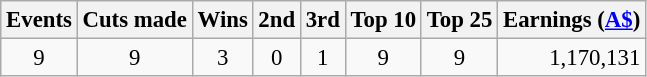<table class="wikitable" style="text-align:center; font-size:95%">
<tr>
<th>Events</th>
<th>Cuts made</th>
<th>Wins</th>
<th>2nd</th>
<th>3rd</th>
<th>Top 10</th>
<th>Top 25</th>
<th>Earnings (<a href='#'>A$</a>)</th>
</tr>
<tr>
<td>9</td>
<td>9</td>
<td>3</td>
<td>0</td>
<td>1</td>
<td>9</td>
<td>9</td>
<td align=right>1,170,131</td>
</tr>
</table>
